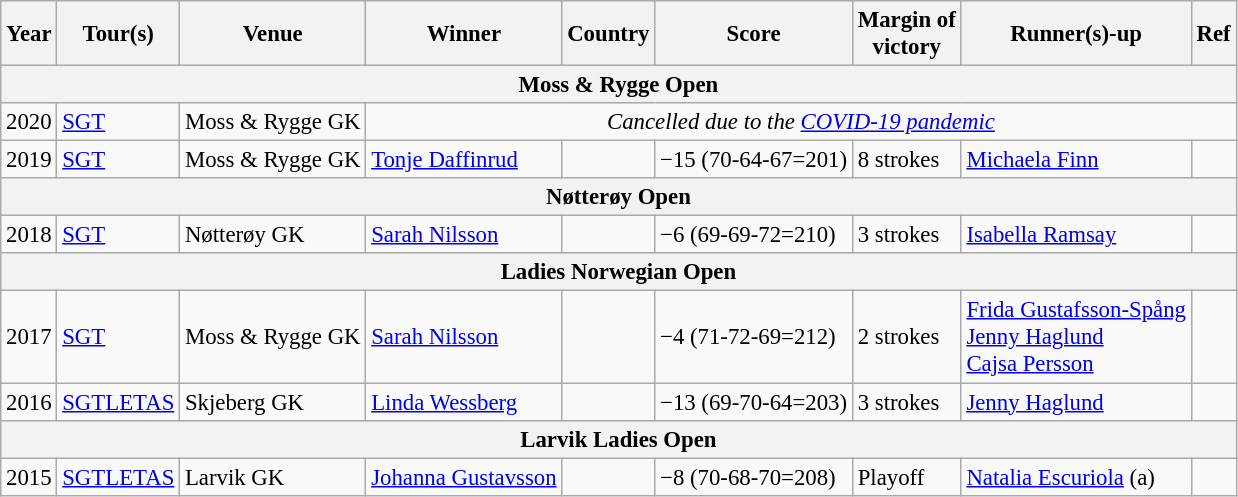<table class=wikitable style="font-size:95%">
<tr>
<th>Year</th>
<th>Tour(s)</th>
<th>Venue</th>
<th>Winner</th>
<th>Country</th>
<th>Score</th>
<th>Margin of<br>victory</th>
<th>Runner(s)-up</th>
<th>Ref</th>
</tr>
<tr>
<th colspan=9>Moss & Rygge Open</th>
</tr>
<tr>
<td align=center>2020</td>
<td><a href='#'>SGT</a></td>
<td>Moss & Rygge GK</td>
<td colspan=6 align=center><em>Cancelled due to the <a href='#'>COVID-19 pandemic</a></em></td>
</tr>
<tr>
<td align=center>2019</td>
<td><a href='#'>SGT</a></td>
<td>Moss & Rygge GK</td>
<td><a href='#'>Tonje Daffinrud</a></td>
<td></td>
<td>−15 (70-64-67=201)</td>
<td>8 strokes</td>
<td> <a href='#'>Michaela Finn</a></td>
<td></td>
</tr>
<tr>
<th colspan=9>Nøtterøy Open</th>
</tr>
<tr>
<td align=center>2018</td>
<td><a href='#'>SGT</a></td>
<td>Nøtterøy GK</td>
<td><a href='#'>Sarah Nilsson</a></td>
<td></td>
<td>−6 (69-69-72=210)</td>
<td>3 strokes</td>
<td> <a href='#'>Isabella Ramsay</a></td>
<td></td>
</tr>
<tr>
<th colspan=9>Ladies Norwegian Open</th>
</tr>
<tr>
<td align=center>2017</td>
<td><a href='#'>SGT</a></td>
<td>Moss & Rygge GK</td>
<td><a href='#'>Sarah Nilsson</a></td>
<td></td>
<td>−4 (71-72-69=212)</td>
<td>2 strokes</td>
<td> <a href='#'>Frida Gustafsson-Spång</a><br> <a href='#'>Jenny Haglund</a><br> <a href='#'>Cajsa Persson</a></td>
<td></td>
</tr>
<tr>
<td align=center>2016</td>
<td><a href='#'>SGT</a><a href='#'>LETAS</a></td>
<td>Skjeberg GK</td>
<td><a href='#'>Linda Wessberg</a></td>
<td></td>
<td>−13 (69-70-64=203)</td>
<td>3 strokes</td>
<td> <a href='#'>Jenny Haglund</a></td>
<td></td>
</tr>
<tr>
<th colspan=9>Larvik Ladies Open</th>
</tr>
<tr>
<td align=center>2015</td>
<td><a href='#'>SGT</a><a href='#'>LETAS</a></td>
<td>Larvik GK</td>
<td><a href='#'>Johanna Gustavsson</a></td>
<td></td>
<td>−8 (70-68-70=208)</td>
<td>Playoff</td>
<td> <a href='#'>Natalia Escuriola</a> (a)</td>
<td></td>
</tr>
</table>
